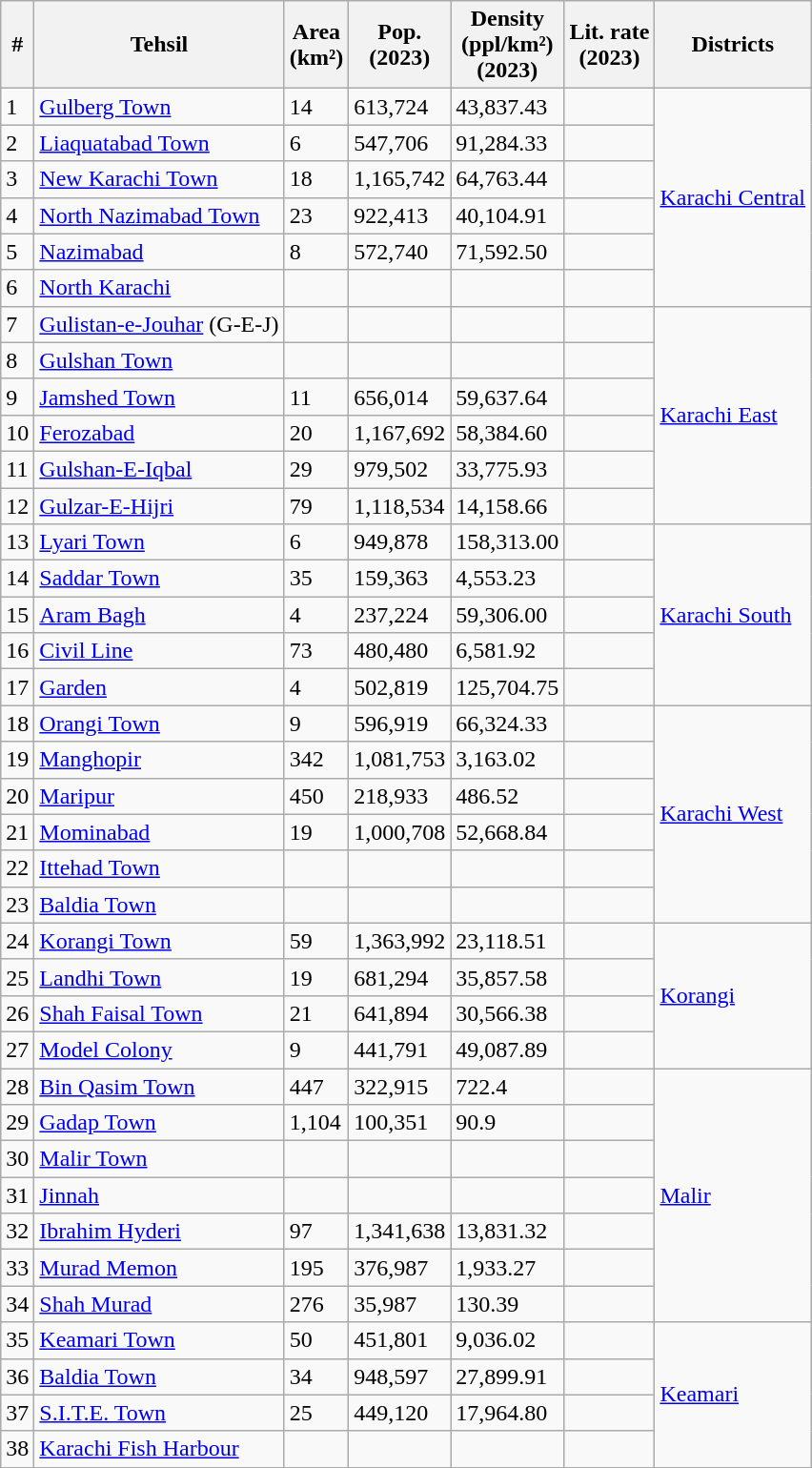<table class="wikitable sortable">
<tr>
<th>#</th>
<th>Tehsil</th>
<th>Area<br>(km²)</th>
<th>Pop.<br>(2023)</th>
<th>Density<br>(ppl/km²)<br>(2023)</th>
<th>Lit. rate<br>(2023)</th>
<th>Districts</th>
</tr>
<tr>
<td>1</td>
<td><a href='#'>Gulberg Town</a></td>
<td>14</td>
<td>613,724</td>
<td>43,837.43</td>
<td></td>
<td rowspan="6"><a href='#'>Karachi Central</a></td>
</tr>
<tr>
<td>2</td>
<td><a href='#'>Liaquatabad Town</a></td>
<td>6</td>
<td>547,706</td>
<td>91,284.33</td>
<td></td>
</tr>
<tr>
<td>3</td>
<td><a href='#'>New Karachi Town</a></td>
<td>18</td>
<td>1,165,742</td>
<td>64,763.44</td>
<td></td>
</tr>
<tr>
<td>4</td>
<td><a href='#'>North Nazimabad Town</a></td>
<td>23</td>
<td>922,413</td>
<td>40,104.91</td>
<td></td>
</tr>
<tr>
<td>5</td>
<td><a href='#'>Nazimabad</a></td>
<td>8</td>
<td>572,740</td>
<td>71,592.50</td>
<td></td>
</tr>
<tr>
<td>6</td>
<td><a href='#'>North Karachi</a></td>
<td></td>
<td></td>
<td></td>
<td></td>
</tr>
<tr>
<td>7</td>
<td><a href='#'>Gulistan-e-Jouhar</a> (G-E-J)</td>
<td></td>
<td></td>
<td></td>
<td></td>
<td rowspan="6"><a href='#'>Karachi East</a></td>
</tr>
<tr>
<td>8</td>
<td><a href='#'>Gulshan Town</a></td>
<td></td>
<td></td>
<td></td>
<td></td>
</tr>
<tr>
<td>9</td>
<td><a href='#'>Jamshed Town</a></td>
<td>11</td>
<td>656,014</td>
<td>59,637.64</td>
<td></td>
</tr>
<tr>
<td>10</td>
<td><a href='#'>Ferozabad</a></td>
<td>20</td>
<td>1,167,692</td>
<td>58,384.60</td>
<td></td>
</tr>
<tr>
<td>11</td>
<td><a href='#'>Gulshan-E-Iqbal</a></td>
<td>29</td>
<td>979,502</td>
<td>33,775.93</td>
<td></td>
</tr>
<tr>
<td>12</td>
<td><a href='#'>Gulzar-E-Hijri</a></td>
<td>79</td>
<td>1,118,534</td>
<td>14,158.66</td>
<td></td>
</tr>
<tr>
<td>13</td>
<td><a href='#'>Lyari Town</a></td>
<td>6</td>
<td>949,878</td>
<td>158,313.00</td>
<td></td>
<td rowspan="5"><a href='#'>Karachi South</a></td>
</tr>
<tr>
<td>14</td>
<td><a href='#'>Saddar Town</a></td>
<td>35</td>
<td>159,363</td>
<td>4,553.23</td>
<td></td>
</tr>
<tr>
<td>15</td>
<td><a href='#'>Aram Bagh</a></td>
<td>4</td>
<td>237,224</td>
<td>59,306.00</td>
<td></td>
</tr>
<tr>
<td>16</td>
<td><a href='#'>Civil Line</a></td>
<td>73</td>
<td>480,480</td>
<td>6,581.92</td>
<td></td>
</tr>
<tr>
<td>17</td>
<td><a href='#'>Garden</a></td>
<td>4</td>
<td>502,819</td>
<td>125,704.75</td>
<td></td>
</tr>
<tr>
<td>18</td>
<td><a href='#'>Orangi Town</a></td>
<td>9</td>
<td>596,919</td>
<td>66,324.33</td>
<td></td>
<td rowspan="6"><a href='#'>Karachi West</a></td>
</tr>
<tr>
<td>19</td>
<td><a href='#'>Manghopir</a></td>
<td>342</td>
<td>1,081,753</td>
<td>3,163.02</td>
<td></td>
</tr>
<tr>
<td>20</td>
<td><a href='#'>Maripur</a></td>
<td>450</td>
<td>218,933</td>
<td>486.52</td>
<td></td>
</tr>
<tr>
<td>21</td>
<td><a href='#'>Mominabad</a></td>
<td>19</td>
<td>1,000,708</td>
<td>52,668.84</td>
<td></td>
</tr>
<tr>
<td>22</td>
<td><a href='#'>Ittehad Town</a></td>
<td></td>
<td></td>
<td></td>
<td></td>
</tr>
<tr>
<td>23</td>
<td><a href='#'>Baldia Town</a></td>
<td></td>
<td></td>
<td></td>
<td></td>
</tr>
<tr>
<td>24</td>
<td><a href='#'>Korangi Town</a></td>
<td>59</td>
<td>1,363,992</td>
<td>23,118.51</td>
<td></td>
<td rowspan="4"><a href='#'>Korangi</a></td>
</tr>
<tr>
<td>25</td>
<td><a href='#'>Landhi Town</a></td>
<td>19</td>
<td>681,294</td>
<td>35,857.58</td>
<td></td>
</tr>
<tr>
<td>26</td>
<td><a href='#'>Shah Faisal Town</a></td>
<td>21</td>
<td>641,894</td>
<td>30,566.38</td>
<td></td>
</tr>
<tr>
<td>27</td>
<td><a href='#'>Model Colony</a></td>
<td>9</td>
<td>441,791</td>
<td>49,087.89</td>
<td></td>
</tr>
<tr>
<td>28</td>
<td><a href='#'>Bin Qasim Town</a></td>
<td>447</td>
<td>322,915</td>
<td>722.4</td>
<td></td>
<td rowspan="7"><a href='#'>Malir</a></td>
</tr>
<tr>
<td>29</td>
<td><a href='#'>Gadap Town</a></td>
<td>1,104</td>
<td>100,351</td>
<td>90.9</td>
<td></td>
</tr>
<tr>
<td>30</td>
<td><a href='#'>Malir Town</a></td>
<td></td>
<td></td>
<td></td>
<td></td>
</tr>
<tr>
<td>31</td>
<td><a href='#'>Jinnah</a></td>
<td></td>
<td></td>
<td></td>
<td></td>
</tr>
<tr>
<td>32</td>
<td><a href='#'>Ibrahim Hyderi</a></td>
<td>97</td>
<td>1,341,638</td>
<td>13,831.32</td>
<td></td>
</tr>
<tr>
<td>33</td>
<td><a href='#'>Murad Memon</a></td>
<td>195</td>
<td>376,987</td>
<td>1,933.27</td>
<td></td>
</tr>
<tr>
<td>34</td>
<td><a href='#'>Shah Murad</a></td>
<td>276</td>
<td>35,987</td>
<td>130.39</td>
<td></td>
</tr>
<tr>
<td>35</td>
<td><a href='#'>Keamari Town</a></td>
<td>50</td>
<td>451,801</td>
<td>9,036.02</td>
<td></td>
<td rowspan="4"><a href='#'>Keamari</a></td>
</tr>
<tr>
<td>36</td>
<td><a href='#'>Baldia Town</a></td>
<td>34</td>
<td>948,597</td>
<td>27,899.91</td>
<td></td>
</tr>
<tr>
<td>37</td>
<td><a href='#'>S.I.T.E. Town</a></td>
<td>25</td>
<td>449,120</td>
<td>17,964.80</td>
<td></td>
</tr>
<tr>
<td>38</td>
<td><a href='#'>Karachi Fish Harbour</a></td>
<td></td>
<td></td>
<td></td>
<td></td>
</tr>
</table>
